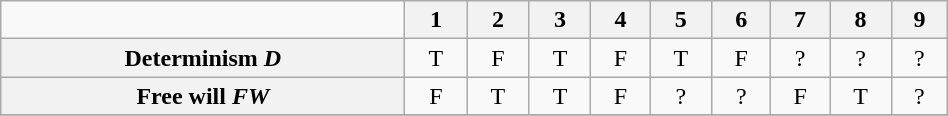<table class="wikitable" style="text-align:center; width:50%;">
<tr>
<td></td>
<th scope="col">1</th>
<th scope="col">2</th>
<th scope="col">3</th>
<th scope="col">4</th>
<th scope="col">5</th>
<th scope="col">6</th>
<th scope="col">7</th>
<th scope="col">8</th>
<th scope="col">9</th>
</tr>
<tr>
<th scope="row">Determinism <em>D</em></th>
<td>T</td>
<td>F</td>
<td>T</td>
<td>F</td>
<td>T</td>
<td>F</td>
<td>?</td>
<td>?</td>
<td>?</td>
</tr>
<tr>
<th scope="row">Free will <em>FW</em></th>
<td>F</td>
<td>T</td>
<td>T</td>
<td>F</td>
<td>?</td>
<td>?</td>
<td>F</td>
<td>T</td>
<td>?</td>
</tr>
<tr>
</tr>
</table>
